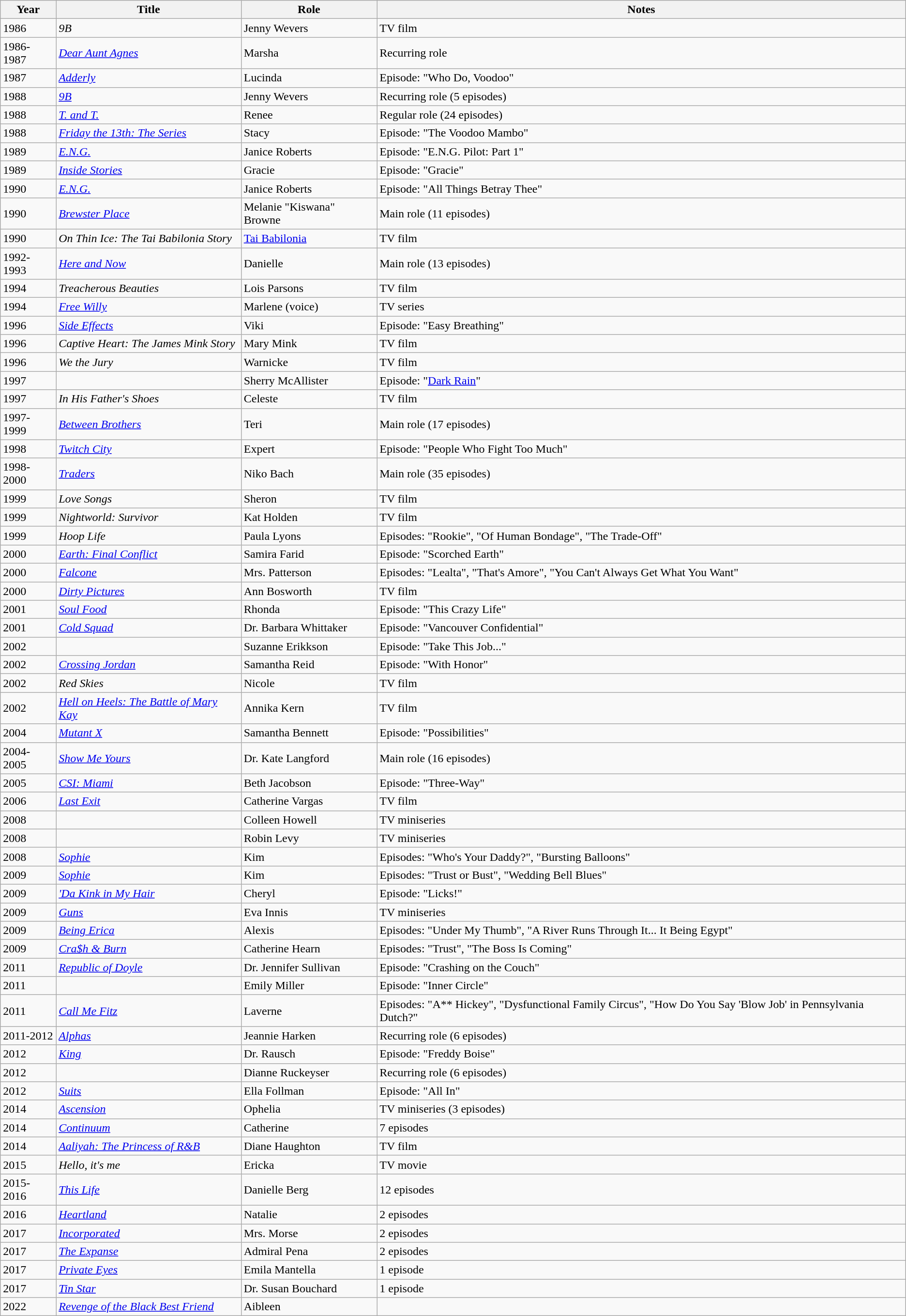<table class="wikitable sortable">
<tr>
<th>Year</th>
<th>Title</th>
<th>Role</th>
<th class="unsortable">Notes</th>
</tr>
<tr>
<td>1986</td>
<td><em>9B</em></td>
<td>Jenny Wevers</td>
<td>TV film</td>
</tr>
<tr>
<td>1986-1987</td>
<td><em><a href='#'>Dear Aunt Agnes</a></em></td>
<td>Marsha</td>
<td>Recurring role</td>
</tr>
<tr>
<td>1987</td>
<td><em><a href='#'>Adderly</a></em></td>
<td>Lucinda</td>
<td>Episode: "Who Do, Voodoo"</td>
</tr>
<tr>
<td>1988</td>
<td><em><a href='#'>9B</a></em></td>
<td>Jenny Wevers</td>
<td>Recurring role (5 episodes)</td>
</tr>
<tr>
<td>1988</td>
<td><em><a href='#'>T. and T.</a></em></td>
<td>Renee</td>
<td>Regular role (24 episodes)</td>
</tr>
<tr>
<td>1988</td>
<td><em><a href='#'>Friday the 13th: The Series</a></em></td>
<td>Stacy</td>
<td>Episode: "The Voodoo Mambo"</td>
</tr>
<tr>
<td>1989</td>
<td><em><a href='#'>E.N.G.</a></em></td>
<td>Janice Roberts</td>
<td>Episode: "E.N.G. Pilot: Part 1"</td>
</tr>
<tr>
<td>1989</td>
<td><em><a href='#'>Inside Stories</a></em></td>
<td>Gracie</td>
<td>Episode: "Gracie"</td>
</tr>
<tr>
<td>1990</td>
<td><em><a href='#'>E.N.G.</a></em></td>
<td>Janice Roberts</td>
<td>Episode: "All Things Betray Thee"</td>
</tr>
<tr>
<td>1990</td>
<td><em><a href='#'>Brewster Place</a></em></td>
<td>Melanie "Kiswana" Browne</td>
<td>Main role (11 episodes)</td>
</tr>
<tr>
<td>1990</td>
<td><em>On Thin Ice: The Tai Babilonia Story</em></td>
<td><a href='#'>Tai Babilonia</a></td>
<td>TV film</td>
</tr>
<tr>
<td>1992-1993</td>
<td><em><a href='#'>Here and Now</a></em></td>
<td>Danielle</td>
<td>Main role (13 episodes)</td>
</tr>
<tr>
<td>1994</td>
<td><em>Treacherous Beauties</em></td>
<td>Lois Parsons</td>
<td>TV film</td>
</tr>
<tr>
<td>1994</td>
<td><em><a href='#'>Free Willy</a></em></td>
<td>Marlene (voice)</td>
<td>TV series</td>
</tr>
<tr>
<td>1996</td>
<td><em><a href='#'>Side Effects</a></em></td>
<td>Viki</td>
<td>Episode: "Easy Breathing"</td>
</tr>
<tr>
<td>1996</td>
<td><em>Captive Heart: The James Mink Story</em></td>
<td>Mary Mink</td>
<td>TV film</td>
</tr>
<tr>
<td>1996</td>
<td><em>We the Jury</em></td>
<td>Warnicke</td>
<td>TV film</td>
</tr>
<tr>
<td>1997</td>
<td><em></em></td>
<td>Sherry McAllister</td>
<td>Episode: "<a href='#'>Dark Rain</a>"</td>
</tr>
<tr>
<td>1997</td>
<td><em>In His Father's Shoes</em></td>
<td>Celeste</td>
<td>TV film</td>
</tr>
<tr>
<td>1997-1999</td>
<td><em><a href='#'>Between Brothers</a></em></td>
<td>Teri</td>
<td>Main role (17 episodes)</td>
</tr>
<tr>
<td>1998</td>
<td><em><a href='#'>Twitch City</a></em></td>
<td>Expert</td>
<td>Episode: "People Who Fight Too Much"</td>
</tr>
<tr>
<td>1998-2000</td>
<td><em><a href='#'>Traders</a></em></td>
<td>Niko Bach</td>
<td>Main role (35 episodes)</td>
</tr>
<tr>
<td>1999</td>
<td><em>Love Songs</em></td>
<td>Sheron</td>
<td>TV film</td>
</tr>
<tr>
<td>1999</td>
<td><em>Nightworld: Survivor</em></td>
<td>Kat Holden</td>
<td>TV film</td>
</tr>
<tr>
<td>1999</td>
<td><em>Hoop Life</em></td>
<td>Paula Lyons</td>
<td>Episodes: "Rookie", "Of Human Bondage", "The Trade-Off"</td>
</tr>
<tr>
<td>2000</td>
<td><em><a href='#'>Earth: Final Conflict</a></em></td>
<td>Samira Farid</td>
<td>Episode: "Scorched Earth"</td>
</tr>
<tr>
<td>2000</td>
<td><em><a href='#'>Falcone</a></em></td>
<td>Mrs. Patterson</td>
<td>Episodes: "Lealta", "That's Amore", "You Can't Always Get What You Want"</td>
</tr>
<tr>
<td>2000</td>
<td><em><a href='#'>Dirty Pictures</a></em></td>
<td>Ann Bosworth</td>
<td>TV film</td>
</tr>
<tr>
<td>2001</td>
<td><em><a href='#'>Soul Food</a></em></td>
<td>Rhonda</td>
<td>Episode: "This Crazy Life"</td>
</tr>
<tr>
<td>2001</td>
<td><em><a href='#'>Cold Squad</a></em></td>
<td>Dr. Barbara Whittaker</td>
<td>Episode: "Vancouver Confidential"</td>
</tr>
<tr>
<td>2002</td>
<td><em></em></td>
<td>Suzanne Erikkson</td>
<td>Episode: "Take This Job..."</td>
</tr>
<tr>
<td>2002</td>
<td><em><a href='#'>Crossing Jordan</a></em></td>
<td>Samantha Reid</td>
<td>Episode: "With Honor"</td>
</tr>
<tr>
<td>2002</td>
<td><em>Red Skies</em></td>
<td>Nicole</td>
<td>TV film</td>
</tr>
<tr>
<td>2002</td>
<td><em><a href='#'>Hell on Heels: The Battle of Mary Kay</a></em></td>
<td>Annika Kern</td>
<td>TV film</td>
</tr>
<tr>
<td>2004</td>
<td><em><a href='#'>Mutant X</a></em></td>
<td>Samantha Bennett</td>
<td>Episode: "Possibilities"</td>
</tr>
<tr>
<td>2004-2005</td>
<td><em><a href='#'>Show Me Yours</a></em></td>
<td>Dr. Kate Langford</td>
<td>Main role (16 episodes)</td>
</tr>
<tr>
<td>2005</td>
<td><em><a href='#'>CSI: Miami</a></em></td>
<td>Beth Jacobson</td>
<td>Episode: "Three-Way"</td>
</tr>
<tr>
<td>2006</td>
<td><em><a href='#'>Last Exit</a></em></td>
<td>Catherine Vargas</td>
<td>TV film</td>
</tr>
<tr>
<td>2008</td>
<td><em></em></td>
<td>Colleen Howell</td>
<td>TV miniseries</td>
</tr>
<tr>
<td>2008</td>
<td><em></em></td>
<td>Robin Levy</td>
<td>TV miniseries</td>
</tr>
<tr>
<td>2008</td>
<td><em><a href='#'>Sophie</a></em></td>
<td>Kim</td>
<td>Episodes: "Who's Your Daddy?", "Bursting Balloons"</td>
</tr>
<tr>
<td>2009</td>
<td><em><a href='#'>Sophie</a></em></td>
<td>Kim</td>
<td>Episodes: "Trust or Bust", "Wedding Bell Blues"</td>
</tr>
<tr>
<td>2009</td>
<td data-sort-value="Da Kink in My Hair"><em><a href='#'>'Da Kink in My Hair</a></em></td>
<td>Cheryl</td>
<td>Episode: "Licks!"</td>
</tr>
<tr>
<td>2009</td>
<td><em><a href='#'>Guns</a></em></td>
<td>Eva Innis</td>
<td>TV miniseries</td>
</tr>
<tr>
<td>2009</td>
<td><em><a href='#'>Being Erica</a></em></td>
<td>Alexis</td>
<td>Episodes: "Under My Thumb", "A River Runs Through It... It Being Egypt"</td>
</tr>
<tr>
<td>2009</td>
<td><em><a href='#'>Cra$h & Burn</a></em></td>
<td>Catherine Hearn</td>
<td>Episodes: "Trust", "The Boss Is Coming"</td>
</tr>
<tr>
<td>2011</td>
<td><em><a href='#'>Republic of Doyle</a></em></td>
<td>Dr. Jennifer Sullivan</td>
<td>Episode: "Crashing on the Couch"</td>
</tr>
<tr>
<td>2011</td>
<td><em></em></td>
<td>Emily Miller</td>
<td>Episode: "Inner Circle"</td>
</tr>
<tr>
<td>2011</td>
<td><em><a href='#'>Call Me Fitz</a></em></td>
<td>Laverne</td>
<td>Episodes: "A** Hickey", "Dysfunctional Family Circus", "How Do You Say 'Blow Job' in Pennsylvania Dutch?"</td>
</tr>
<tr>
<td>2011-2012</td>
<td><em><a href='#'>Alphas</a></em></td>
<td>Jeannie Harken</td>
<td>Recurring role (6 episodes)</td>
</tr>
<tr>
<td>2012</td>
<td><em><a href='#'>King</a></em></td>
<td>Dr. Rausch</td>
<td>Episode: "Freddy Boise"</td>
</tr>
<tr>
<td>2012</td>
<td><em></em></td>
<td>Dianne Ruckeyser</td>
<td>Recurring role (6 episodes)</td>
</tr>
<tr>
<td>2012</td>
<td><em><a href='#'>Suits</a></em></td>
<td>Ella Follman</td>
<td>Episode: "All In"</td>
</tr>
<tr>
<td>2014</td>
<td><em><a href='#'>Ascension</a></em></td>
<td>Ophelia</td>
<td>TV miniseries (3 episodes)</td>
</tr>
<tr>
<td>2014</td>
<td><em><a href='#'>Continuum</a></em></td>
<td>Catherine</td>
<td>7 episodes</td>
</tr>
<tr>
<td>2014</td>
<td><em><a href='#'>Aaliyah: The Princess of R&B</a></em></td>
<td>Diane Haughton</td>
<td>TV film</td>
</tr>
<tr>
<td>2015</td>
<td><em>Hello, it's me</em></td>
<td>Ericka</td>
<td>TV movie</td>
</tr>
<tr>
<td>2015-2016</td>
<td><em><a href='#'>This Life</a></em></td>
<td>Danielle Berg</td>
<td>12 episodes</td>
</tr>
<tr>
<td>2016</td>
<td><em><a href='#'>Heartland</a></em></td>
<td>Natalie</td>
<td>2 episodes</td>
</tr>
<tr>
<td>2017</td>
<td><em><a href='#'>Incorporated</a></em></td>
<td>Mrs. Morse</td>
<td>2 episodes</td>
</tr>
<tr>
<td>2017</td>
<td data-sort-value="Expanse, The"><em><a href='#'>The Expanse</a></em></td>
<td>Admiral Pena</td>
<td>2 episodes</td>
</tr>
<tr>
<td>2017</td>
<td><em><a href='#'>Private Eyes</a></em></td>
<td>Emila Mantella</td>
<td>1 episode</td>
</tr>
<tr>
<td>2017</td>
<td><em><a href='#'>Tin Star</a></em></td>
<td>Dr. Susan Bouchard</td>
<td>1 episode</td>
</tr>
<tr>
<td>2022</td>
<td><em><a href='#'>Revenge of the Black Best Friend</a></em></td>
<td>Aibleen</td>
<td></td>
</tr>
</table>
